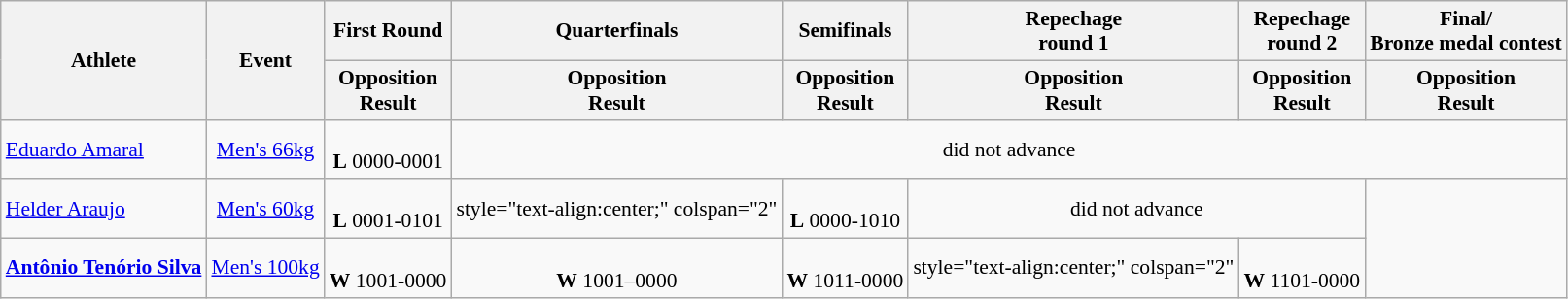<table class=wikitable style="font-size:90%">
<tr>
<th rowspan="2">Athlete</th>
<th rowspan="2">Event</th>
<th>First Round</th>
<th>Quarterfinals</th>
<th>Semifinals</th>
<th>Repechage <br>round 1</th>
<th>Repechage <br>round 2</th>
<th>Final/<br>Bronze medal contest</th>
</tr>
<tr>
<th>Opposition<br>Result</th>
<th>Opposition<br>Result</th>
<th>Opposition<br>Result</th>
<th>Opposition<br>Result</th>
<th>Opposition<br>Result</th>
<th>Opposition<br>Result</th>
</tr>
<tr>
<td><a href='#'>Eduardo Amaral</a></td>
<td style="text-align:center;"><a href='#'>Men's 66kg</a></td>
<td style="text-align:center;"><br> <strong>L</strong> 0000-0001</td>
<td style="text-align:center;" colspan="5">did not advance</td>
</tr>
<tr>
<td><a href='#'>Helder Araujo</a></td>
<td style="text-align:center;"><a href='#'>Men's 60kg</a></td>
<td style="text-align:center;"><br> <strong>L</strong> 0001-0101</td>
<td>style="text-align:center;" colspan="2" </td>
<td style="text-align:center;"><br> <strong>L</strong> 0000-1010</td>
<td style="text-align:center;" colspan="2">did not advance</td>
</tr>
<tr>
<td><strong><a href='#'>Antônio Tenório Silva</a></strong></td>
<td style="text-align:center;"><a href='#'>Men's 100kg</a></td>
<td style="text-align:center;"><br> <strong>W</strong> 1001-0000</td>
<td style="text-align:center;"><br> <strong>W</strong> 1001–0000</td>
<td style="text-align:center;"><br> <strong>W</strong> 1011-0000</td>
<td>style="text-align:center;" colspan="2" </td>
<td style="text-align:center;"><br> <strong>W</strong> 1101-0000 </td>
</tr>
</table>
